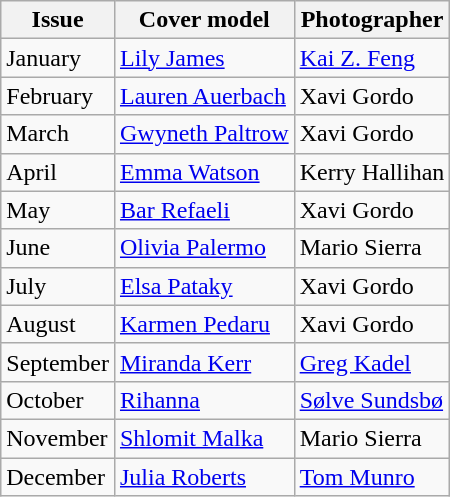<table class="sortable wikitable">
<tr>
<th>Issue</th>
<th>Cover model</th>
<th>Photographer</th>
</tr>
<tr>
<td>January</td>
<td><a href='#'>Lily James</a></td>
<td><a href='#'>Kai Z. Feng</a></td>
</tr>
<tr>
<td>February</td>
<td><a href='#'>Lauren Auerbach</a></td>
<td>Xavi Gordo</td>
</tr>
<tr>
<td>March</td>
<td><a href='#'>Gwyneth Paltrow</a></td>
<td>Xavi Gordo</td>
</tr>
<tr>
<td>April</td>
<td><a href='#'>Emma Watson</a></td>
<td>Kerry Hallihan</td>
</tr>
<tr>
<td>May</td>
<td><a href='#'>Bar Refaeli</a></td>
<td>Xavi Gordo</td>
</tr>
<tr>
<td>June</td>
<td><a href='#'>Olivia Palermo</a></td>
<td>Mario Sierra</td>
</tr>
<tr>
<td>July</td>
<td><a href='#'>Elsa Pataky</a></td>
<td>Xavi Gordo</td>
</tr>
<tr>
<td>August</td>
<td><a href='#'>Karmen Pedaru</a></td>
<td>Xavi Gordo</td>
</tr>
<tr>
<td>September</td>
<td><a href='#'>Miranda Kerr</a></td>
<td><a href='#'>Greg Kadel</a></td>
</tr>
<tr>
<td>October</td>
<td><a href='#'>Rihanna</a></td>
<td><a href='#'>Sølve Sundsbø</a></td>
</tr>
<tr>
<td>November</td>
<td><a href='#'>Shlomit Malka</a></td>
<td>Mario Sierra</td>
</tr>
<tr>
<td>December</td>
<td><a href='#'>Julia Roberts</a></td>
<td><a href='#'>Tom Munro</a></td>
</tr>
</table>
